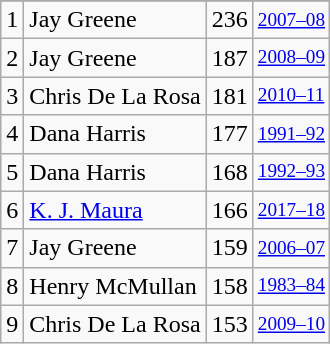<table class="wikitable">
<tr>
</tr>
<tr>
<td>1</td>
<td>Jay Greene</td>
<td>236</td>
<td style="font-size:80%;"><a href='#'>2007–08</a></td>
</tr>
<tr>
<td>2</td>
<td>Jay Greene</td>
<td>187</td>
<td style="font-size:80%;"><a href='#'>2008–09</a></td>
</tr>
<tr>
<td>3</td>
<td>Chris De La Rosa</td>
<td>181</td>
<td style="font-size:80%;"><a href='#'>2010–11</a></td>
</tr>
<tr>
<td>4</td>
<td>Dana Harris</td>
<td>177</td>
<td style="font-size:80%;"><a href='#'>1991–92</a></td>
</tr>
<tr>
<td>5</td>
<td>Dana Harris</td>
<td>168</td>
<td style="font-size:80%;"><a href='#'>1992–93</a></td>
</tr>
<tr>
<td>6</td>
<td><a href='#'>K. J. Maura</a></td>
<td>166</td>
<td style="font-size:80%;"><a href='#'>2017–18</a></td>
</tr>
<tr>
<td>7</td>
<td>Jay Greene</td>
<td>159</td>
<td style="font-size:80%;"><a href='#'>2006–07</a></td>
</tr>
<tr>
<td>8</td>
<td>Henry McMullan</td>
<td>158</td>
<td style="font-size:80%;"><a href='#'>1983–84</a></td>
</tr>
<tr>
<td>9</td>
<td>Chris De La Rosa</td>
<td>153</td>
<td style="font-size:80%;"><a href='#'>2009–10</a></td>
</tr>
</table>
